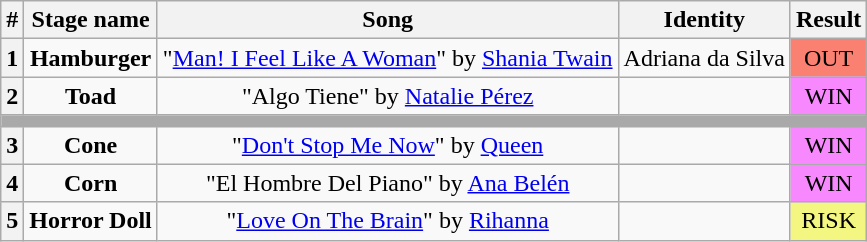<table class="wikitable plainrowheaders" style="text-align: center;">
<tr>
<th>#</th>
<th>Stage name</th>
<th>Song</th>
<th>Identity</th>
<th>Result</th>
</tr>
<tr>
<th>1</th>
<td><strong>Hamburger</strong></td>
<td>"<a href='#'>Man! I Feel Like A Woman</a>" by <a href='#'>Shania Twain</a></td>
<td>Adriana da Silva</td>
<td bgcolor="salmon">OUT</td>
</tr>
<tr>
<th>2</th>
<td><strong>Toad</strong></td>
<td>"Algo Tiene" by <a href='#'>Natalie Pérez</a></td>
<td></td>
<td bgcolor="#F888FD">WIN</td>
</tr>
<tr>
<td colspan="5" style="background:darkgray"></td>
</tr>
<tr>
<th>3</th>
<td><strong>Cone</strong></td>
<td>"<a href='#'>Don't Stop Me Now</a>" by <a href='#'>Queen</a></td>
<td></td>
<td bgcolor="#F888FD">WIN</td>
</tr>
<tr>
<th>4</th>
<td><strong>Corn</strong></td>
<td>"El Hombre Del Piano" by <a href='#'>Ana Belén</a></td>
<td></td>
<td bgcolor="#F888FD">WIN</td>
</tr>
<tr>
<th>5</th>
<td><strong>Horror Doll</strong></td>
<td>"<a href='#'>Love On The Brain</a>" by <a href='#'>Rihanna</a></td>
<td></td>
<td bgcolor="#F3F781">RISK</td>
</tr>
</table>
